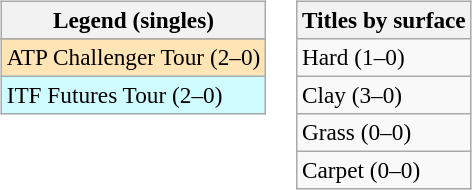<table>
<tr valign=top>
<td><br><table class=wikitable style=font-size:97%>
<tr>
<th>Legend (singles)</th>
</tr>
<tr bgcolor=e5d1cb>
</tr>
<tr bgcolor=moccasin>
<td>ATP Challenger Tour (2–0)</td>
</tr>
<tr bgcolor=cffcff>
<td>ITF Futures Tour (2–0)</td>
</tr>
</table>
</td>
<td><br><table class=wikitable style=font-size:97%>
<tr>
<th>Titles by surface</th>
</tr>
<tr>
<td>Hard (1–0)</td>
</tr>
<tr>
<td>Clay (3–0)</td>
</tr>
<tr>
<td>Grass (0–0)</td>
</tr>
<tr>
<td>Carpet (0–0)</td>
</tr>
</table>
</td>
</tr>
</table>
